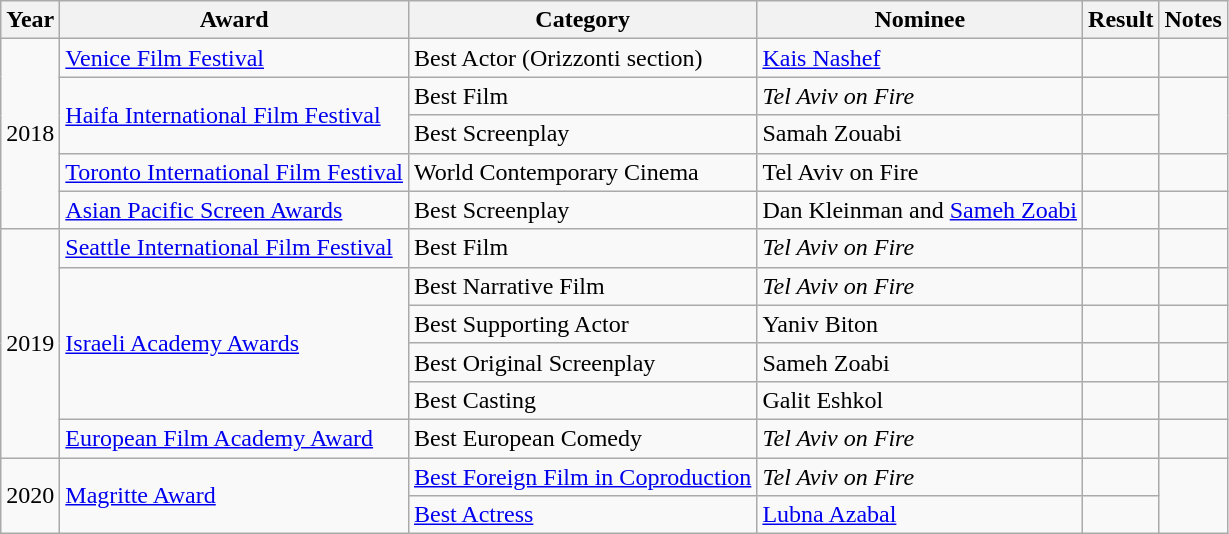<table class="wikitable sortable">
<tr>
<th>Year</th>
<th>Award</th>
<th>Category</th>
<th>Nominee</th>
<th>Result</th>
<th>Notes</th>
</tr>
<tr>
<td rowspan="5">2018</td>
<td rowspan="1"><a href='#'>Venice Film Festival</a></td>
<td>Best Actor (Orizzonti section)</td>
<td><a href='#'>Kais Nashef</a></td>
<td></td>
<td rowspan="1" align="center"></td>
</tr>
<tr>
<td rowspan="2"><a href='#'>Haifa International Film Festival</a></td>
<td>Best Film</td>
<td><em>Tel Aviv on Fire</em></td>
<td></td>
<td rowspan="2" align="center"></td>
</tr>
<tr>
<td>Best Screenplay</td>
<td>Samah Zouabi</td>
<td></td>
</tr>
<tr>
<td><a href='#'>Toronto International Film Festival</a></td>
<td>World Contemporary Cinema</td>
<td>Tel Aviv on Fire</td>
<td></td>
<td rowspan="1" align="center"></td>
</tr>
<tr>
<td><a href='#'>Asian Pacific Screen Awards</a></td>
<td>Best Screenplay</td>
<td>Dan Kleinman and <a href='#'>Sameh Zoabi</a></td>
<td></td>
<td></td>
</tr>
<tr>
<td rowspan="6">2019</td>
<td><a href='#'>Seattle International Film Festival</a></td>
<td>Best Film</td>
<td><em>Tel Aviv on Fire</em></td>
<td></td>
<td></td>
</tr>
<tr>
<td rowspan="4"><a href='#'>Israeli Academy Awards</a></td>
<td>Best Narrative Film</td>
<td><em>Tel Aviv on Fire</em></td>
<td></td>
<td></td>
</tr>
<tr>
<td>Best Supporting Actor</td>
<td>Yaniv Biton</td>
<td></td>
<td></td>
</tr>
<tr>
<td>Best Original Screenplay</td>
<td>Sameh Zoabi</td>
<td></td>
<td></td>
</tr>
<tr>
<td>Best Casting</td>
<td>Galit Eshkol</td>
<td></td>
<td></td>
</tr>
<tr>
<td><a href='#'>European Film Academy Award</a></td>
<td>Best European Comedy</td>
<td><em>Tel Aviv on Fire</em></td>
<td></td>
<td></td>
</tr>
<tr>
<td rowspan="2">2020</td>
<td rowspan="2"><a href='#'>Magritte Award</a></td>
<td><a href='#'>Best Foreign Film in Coproduction</a></td>
<td><em>Tel Aviv on Fire</em></td>
<td></td>
<td rowspan="2" align="center"></td>
</tr>
<tr>
<td><a href='#'>Best Actress</a></td>
<td><a href='#'>Lubna Azabal</a></td>
<td></td>
</tr>
</table>
